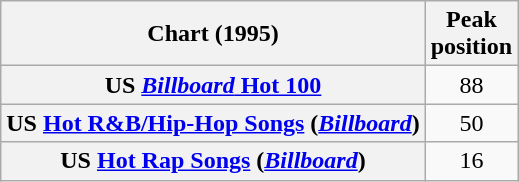<table class="wikitable sortable plainrowheaders" style="text-align:center">
<tr>
<th scope="col">Chart (1995)</th>
<th scope="col">Peak<br> position</th>
</tr>
<tr>
<th scope="row">US <a href='#'><em>Billboard</em> Hot 100</a></th>
<td>88</td>
</tr>
<tr>
<th scope="row">US <a href='#'>Hot R&B/Hip-Hop Songs</a> (<em><a href='#'>Billboard</a></em>)</th>
<td>50</td>
</tr>
<tr>
<th scope="row">US <a href='#'>Hot Rap Songs</a> (<em><a href='#'>Billboard</a></em>)</th>
<td>16</td>
</tr>
</table>
